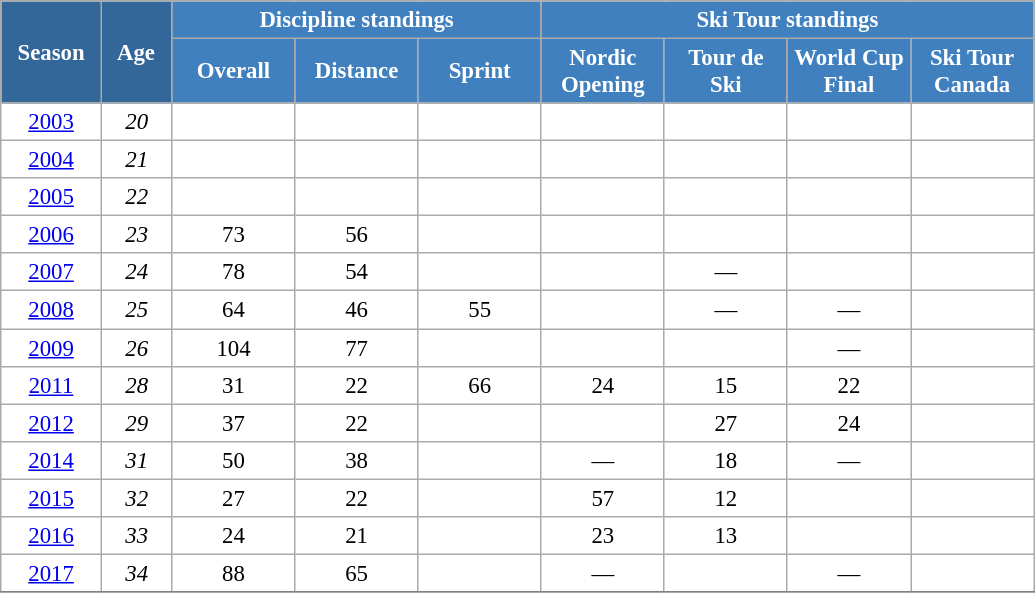<table class="wikitable" style="font-size:95%; text-align:center; border:grey solid 1px; border-collapse:collapse; background:#ffffff;">
<tr>
<th style="background-color:#369; color:white; width:60px;" rowspan="2"> Season </th>
<th style="background-color:#369; color:white; width:40px;" rowspan="2"> Age </th>
<th style="background-color:#4180be; color:white;" colspan="3">Discipline standings</th>
<th style="background-color:#4180be; color:white;" colspan="4">Ski Tour standings</th>
</tr>
<tr>
<th style="background-color:#4180be; color:white; width:75px;">Overall</th>
<th style="background-color:#4180be; color:white; width:75px;">Distance</th>
<th style="background-color:#4180be; color:white; width:75px;">Sprint</th>
<th style="background-color:#4180be; color:white; width:75px;">Nordic<br>Opening</th>
<th style="background-color:#4180be; color:white; width:75px;">Tour de<br>Ski</th>
<th style="background-color:#4180be; color:white; width:75px;">World Cup<br>Final</th>
<th style="background-color:#4180be; color:white; width:75px;">Ski Tour<br>Canada</th>
</tr>
<tr>
<td><a href='#'>2003</a></td>
<td><em>20</em></td>
<td></td>
<td></td>
<td></td>
<td></td>
<td></td>
<td></td>
<td></td>
</tr>
<tr>
<td><a href='#'>2004</a></td>
<td><em>21</em></td>
<td></td>
<td></td>
<td></td>
<td></td>
<td></td>
<td></td>
<td></td>
</tr>
<tr>
<td><a href='#'>2005</a></td>
<td><em>22</em></td>
<td></td>
<td></td>
<td></td>
<td></td>
<td></td>
<td></td>
<td></td>
</tr>
<tr>
<td><a href='#'>2006</a></td>
<td><em>23</em></td>
<td>73</td>
<td>56</td>
<td></td>
<td></td>
<td></td>
<td></td>
<td></td>
</tr>
<tr>
<td><a href='#'>2007</a></td>
<td><em>24</em></td>
<td>78</td>
<td>54</td>
<td></td>
<td></td>
<td>—</td>
<td></td>
<td></td>
</tr>
<tr>
<td><a href='#'>2008</a></td>
<td><em>25</em></td>
<td>64</td>
<td>46</td>
<td>55</td>
<td></td>
<td>—</td>
<td>—</td>
<td></td>
</tr>
<tr>
<td><a href='#'>2009</a></td>
<td><em>26</em></td>
<td>104</td>
<td>77</td>
<td></td>
<td></td>
<td></td>
<td>—</td>
<td></td>
</tr>
<tr>
<td><a href='#'>2011</a></td>
<td><em>28</em></td>
<td>31</td>
<td>22</td>
<td>66</td>
<td>24</td>
<td>15</td>
<td>22</td>
<td></td>
</tr>
<tr>
<td><a href='#'>2012</a></td>
<td><em>29</em></td>
<td>37</td>
<td>22</td>
<td></td>
<td></td>
<td>27</td>
<td>24</td>
<td></td>
</tr>
<tr>
<td><a href='#'>2014</a></td>
<td><em>31</em></td>
<td>50</td>
<td>38</td>
<td></td>
<td>—</td>
<td>18</td>
<td>—</td>
<td></td>
</tr>
<tr>
<td><a href='#'>2015</a></td>
<td><em>32</em></td>
<td>27</td>
<td>22</td>
<td></td>
<td>57</td>
<td>12</td>
<td></td>
<td></td>
</tr>
<tr>
<td><a href='#'>2016</a></td>
<td><em>33</em></td>
<td>24</td>
<td>21</td>
<td></td>
<td>23</td>
<td>13</td>
<td></td>
<td></td>
</tr>
<tr>
<td><a href='#'>2017</a></td>
<td><em>34</em></td>
<td>88</td>
<td>65</td>
<td></td>
<td>—</td>
<td></td>
<td>—</td>
<td></td>
</tr>
<tr>
</tr>
</table>
